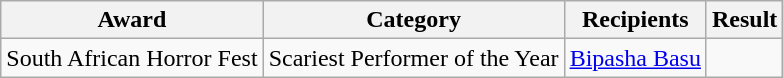<table class="wikitable sortable">
<tr>
<th>Award</th>
<th>Category</th>
<th>Recipients</th>
<th>Result</th>
</tr>
<tr>
<td>South African Horror Fest</td>
<td>Scariest Performer of the Year</td>
<td><a href='#'>Bipasha Basu</a></td>
<td></td>
</tr>
</table>
